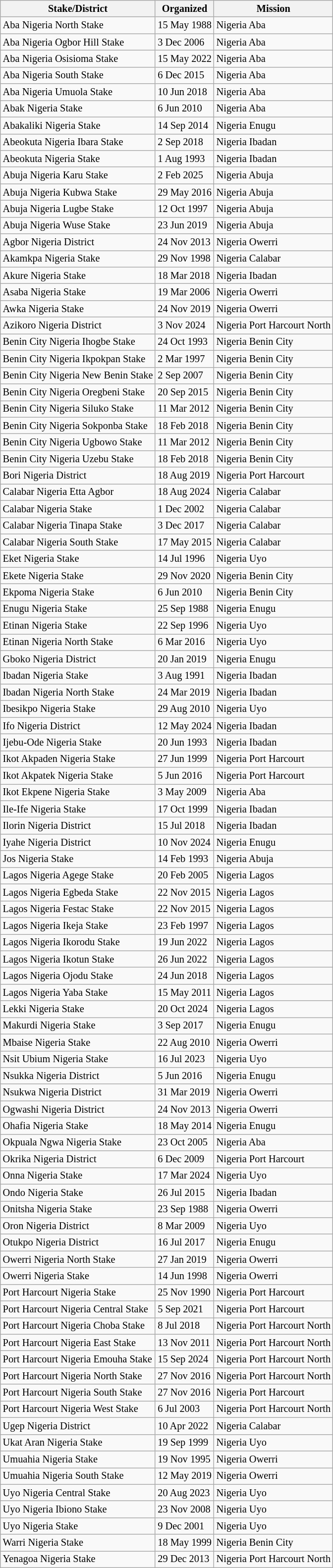<table class="wikitable sortable mw-collapsible mw-collapsed" style="font-size:85%">
<tr>
<th>Stake/District</th>
<th data-sort-type=date>Organized</th>
<th>Mission</th>
</tr>
<tr>
<td>Aba Nigeria North Stake</td>
<td>15 May 1988</td>
<td>Nigeria Aba</td>
</tr>
<tr>
<td>Aba Nigeria Ogbor Hill Stake</td>
<td>3 Dec 2006</td>
<td>Nigeria Aba</td>
</tr>
<tr>
<td>Aba Nigeria Osisioma Stake</td>
<td>15 May 2022</td>
<td>Nigeria Aba</td>
</tr>
<tr>
<td>Aba Nigeria South Stake</td>
<td>6 Dec 2015</td>
<td>Nigeria Aba</td>
</tr>
<tr>
<td>Aba Nigeria Umuola Stake</td>
<td>10 Jun 2018</td>
<td>Nigeria Aba</td>
</tr>
<tr>
<td>Abak Nigeria Stake</td>
<td>6 Jun 2010</td>
<td>Nigeria Aba</td>
</tr>
<tr>
<td>Abakaliki Nigeria Stake</td>
<td>14 Sep 2014</td>
<td>Nigeria Enugu</td>
</tr>
<tr>
<td>Abeokuta Nigeria Ibara Stake</td>
<td>2 Sep 2018</td>
<td>Nigeria Ibadan</td>
</tr>
<tr>
<td>Abeokuta Nigeria Stake</td>
<td>1 Aug 1993</td>
<td>Nigeria Ibadan</td>
</tr>
<tr>
<td>Abuja Nigeria Karu Stake</td>
<td>2 Feb 2025</td>
<td>Nigeria Abuja</td>
</tr>
<tr>
<td>Abuja Nigeria Kubwa Stake</td>
<td>29 May 2016</td>
<td>Nigeria Abuja</td>
</tr>
<tr>
<td>Abuja Nigeria Lugbe Stake</td>
<td>12 Oct 1997</td>
<td>Nigeria Abuja</td>
</tr>
<tr>
<td>Abuja Nigeria Wuse Stake</td>
<td>23 Jun 2019</td>
<td>Nigeria Abuja</td>
</tr>
<tr>
<td>Agbor Nigeria District</td>
<td>24 Nov 2013</td>
<td>Nigeria Owerri</td>
</tr>
<tr>
<td>Akamkpa Nigeria Stake</td>
<td>29 Nov 1998</td>
<td>Nigeria Calabar</td>
</tr>
<tr>
<td>Akure Nigeria Stake</td>
<td>18 Mar 2018</td>
<td>Nigeria Ibadan</td>
</tr>
<tr>
<td>Asaba Nigeria Stake</td>
<td>19 Mar 2006</td>
<td>Nigeria Owerri</td>
</tr>
<tr>
<td>Awka Nigeria Stake</td>
<td>24 Nov 2019</td>
<td>Nigeria Owerri</td>
</tr>
<tr>
<td>Azikoro Nigeria District</td>
<td>3 Nov 2024</td>
<td>Nigeria Port Harcourt North</td>
</tr>
<tr>
<td>Benin City Nigeria Ihogbe Stake</td>
<td>24 Oct 1993</td>
<td>Nigeria Benin City</td>
</tr>
<tr>
<td>Benin City Nigeria Ikpokpan Stake</td>
<td>2 Mar 1997</td>
<td>Nigeria Benin City</td>
</tr>
<tr>
<td>Benin City Nigeria New Benin Stake</td>
<td>2 Sep 2007</td>
<td>Nigeria Benin City</td>
</tr>
<tr>
<td>Benin City Nigeria Oregbeni Stake</td>
<td>20 Sep 2015</td>
<td>Nigeria Benin City</td>
</tr>
<tr>
<td>Benin City Nigeria Siluko Stake</td>
<td>11 Mar 2012</td>
<td>Nigeria Benin City</td>
</tr>
<tr>
<td>Benin City Nigeria Sokponba Stake</td>
<td>18 Feb 2018</td>
<td>Nigeria Benin City</td>
</tr>
<tr>
<td>Benin City Nigeria Ugbowo Stake</td>
<td>11 Mar 2012</td>
<td>Nigeria Benin City</td>
</tr>
<tr>
<td>Benin City Nigeria Uzebu Stake</td>
<td>18 Feb 2018</td>
<td>Nigeria Benin City</td>
</tr>
<tr>
<td>Bori Nigeria District</td>
<td>18 Aug 2019</td>
<td>Nigeria Port Harcourt</td>
</tr>
<tr>
<td>Calabar Nigeria Etta Agbor</td>
<td>18 Aug 2024</td>
<td>Nigeria Calabar</td>
</tr>
<tr>
<td>Calabar Nigeria Stake</td>
<td>1 Dec 2002</td>
<td>Nigeria Calabar</td>
</tr>
<tr>
<td>Calabar Nigeria Tinapa Stake</td>
<td>3 Dec 2017</td>
<td>Nigeria Calabar</td>
</tr>
<tr>
<td>Calabar Nigeria South Stake</td>
<td>17 May 2015</td>
<td>Nigeria Calabar</td>
</tr>
<tr>
<td>Eket Nigeria Stake</td>
<td>14 Jul 1996</td>
<td>Nigeria Uyo</td>
</tr>
<tr>
<td>Ekete Nigeria Stake</td>
<td>29 Nov 2020</td>
<td>Nigeria Benin City</td>
</tr>
<tr>
<td>Ekpoma Nigeria Stake</td>
<td>6 Jun 2010</td>
<td>Nigeria Benin City</td>
</tr>
<tr>
<td>Enugu Nigeria Stake</td>
<td>25 Sep 1988</td>
<td>Nigeria Enugu</td>
</tr>
<tr>
<td>Etinan Nigeria Stake</td>
<td>22 Sep 1996</td>
<td>Nigeria Uyo</td>
</tr>
<tr>
<td>Etinan Nigeria North Stake</td>
<td>6 Mar 2016</td>
<td>Nigeria Uyo</td>
</tr>
<tr>
<td>Gboko Nigeria District</td>
<td>20 Jan 2019</td>
<td>Nigeria Enugu</td>
</tr>
<tr>
<td>Ibadan Nigeria Stake</td>
<td>3 Aug 1991</td>
<td>Nigeria Ibadan</td>
</tr>
<tr>
<td>Ibadan Nigeria North Stake</td>
<td>24 Mar 2019</td>
<td>Nigeria Ibadan</td>
</tr>
<tr>
<td>Ibesikpo Nigeria Stake</td>
<td>29 Aug 2010</td>
<td>Nigeria Uyo</td>
</tr>
<tr>
<td>Ifo Nigeria District</td>
<td>12 May 2024</td>
<td>Nigeria Ibadan</td>
</tr>
<tr>
<td>Ijebu-Ode Nigeria Stake</td>
<td>20 Jun 1993</td>
<td>Nigeria Ibadan</td>
</tr>
<tr>
<td>Ikot Akpaden Nigeria Stake</td>
<td>27 Jun 1999</td>
<td>Nigeria Port Harcourt</td>
</tr>
<tr>
<td>Ikot Akpatek Nigeria Stake</td>
<td>5 Jun 2016</td>
<td>Nigeria Port Harcourt</td>
</tr>
<tr>
<td>Ikot Ekpene Nigeria Stake</td>
<td>3 May 2009</td>
<td>Nigeria Aba</td>
</tr>
<tr>
<td>Ile-Ife Nigeria Stake</td>
<td>17 Oct 1999</td>
<td>Nigeria Ibadan</td>
</tr>
<tr>
<td>Ilorin Nigeria District</td>
<td>15 Jul 2018</td>
<td>Nigeria Ibadan</td>
</tr>
<tr>
<td>Iyahe Nigeria District</td>
<td>10 Nov 2024</td>
<td>Nigeria Enugu</td>
</tr>
<tr>
<td>Jos Nigeria Stake</td>
<td>14 Feb 1993</td>
<td>Nigeria Abuja</td>
</tr>
<tr>
<td>Lagos Nigeria Agege Stake</td>
<td>20 Feb 2005</td>
<td>Nigeria Lagos</td>
</tr>
<tr>
<td>Lagos Nigeria Egbeda Stake</td>
<td>22 Nov 2015</td>
<td>Nigeria Lagos</td>
</tr>
<tr>
<td>Lagos Nigeria Festac Stake</td>
<td>22 Nov 2015</td>
<td>Nigeria Lagos</td>
</tr>
<tr>
<td>Lagos Nigeria Ikeja Stake</td>
<td>23 Feb 1997</td>
<td>Nigeria Lagos</td>
</tr>
<tr>
<td>Lagos Nigeria Ikorodu Stake</td>
<td>19 Jun 2022</td>
<td>Nigeria Lagos</td>
</tr>
<tr>
<td>Lagos Nigeria Ikotun Stake</td>
<td>26 Jun 2022</td>
<td>Nigeria Lagos</td>
</tr>
<tr>
<td>Lagos Nigeria Ojodu Stake</td>
<td>24 Jun 2018</td>
<td>Nigeria Lagos</td>
</tr>
<tr>
<td>Lagos Nigeria Yaba Stake</td>
<td>15 May 2011</td>
<td>Nigeria Lagos</td>
</tr>
<tr>
<td>Lekki Nigeria  Stake</td>
<td>20 Oct 2024</td>
<td>Nigeria Lagos</td>
</tr>
<tr>
<td>Makurdi Nigeria Stake</td>
<td>3 Sep 2017</td>
<td>Nigeria Enugu</td>
</tr>
<tr>
<td>Mbaise Nigeria Stake</td>
<td>22 Aug 2010</td>
<td>Nigeria Owerri</td>
</tr>
<tr>
<td>Nsit Ubium Nigeria Stake</td>
<td>16 Jul 2023</td>
<td>Nigeria Uyo</td>
</tr>
<tr>
<td>Nsukka Nigeria District</td>
<td>5 Jun 2016</td>
<td>Nigeria Enugu</td>
</tr>
<tr>
<td>Nsukwa Nigeria District</td>
<td>31 Mar 2019</td>
<td>Nigeria Owerri</td>
</tr>
<tr>
<td>Ogwashi Nigeria District</td>
<td>24 Nov 2013</td>
<td>Nigeria Owerri</td>
</tr>
<tr>
<td>Ohafia Nigeria Stake</td>
<td>18 May 2014</td>
<td>Nigeria Enugu</td>
</tr>
<tr>
<td>Okpuala Ngwa Nigeria Stake</td>
<td>23 Oct 2005</td>
<td>Nigeria Aba</td>
</tr>
<tr>
<td>Okrika Nigeria District</td>
<td>6 Dec 2009</td>
<td>Nigeria Port Harcourt</td>
</tr>
<tr>
<td>Onna Nigeria Stake</td>
<td>17 Mar 2024</td>
<td>Nigeria Uyo</td>
</tr>
<tr>
<td>Ondo Nigeria Stake</td>
<td>26 Jul 2015</td>
<td>Nigeria Ibadan</td>
</tr>
<tr>
<td>Onitsha Nigeria Stake</td>
<td>23 Sep 1988</td>
<td>Nigeria Owerri</td>
</tr>
<tr>
<td>Oron Nigeria District</td>
<td>8 Mar 2009</td>
<td>Nigeria Uyo</td>
</tr>
<tr>
<td>Otukpo Nigeria District</td>
<td>16 Jul 2017</td>
<td>Nigeria Enugu</td>
</tr>
<tr>
<td>Owerri Nigeria North Stake</td>
<td>27 Jan 2019</td>
<td>Nigeria Owerri</td>
</tr>
<tr>
<td>Owerri Nigeria Stake</td>
<td>14 Jun 1998</td>
<td>Nigeria Owerri</td>
</tr>
<tr>
<td>Port Harcourt Nigeria Stake</td>
<td>25 Nov 1990</td>
<td>Nigeria Port Harcourt</td>
</tr>
<tr>
<td>Port Harcourt Nigeria Central Stake</td>
<td>5 Sep 2021</td>
<td>Nigeria Port Harcourt</td>
</tr>
<tr>
<td>Port Harcourt Nigeria Choba Stake</td>
<td>8 Jul 2018</td>
<td>Nigeria Port Harcourt North</td>
</tr>
<tr>
<td>Port Harcourt Nigeria East Stake</td>
<td>13 Nov 2011</td>
<td>Nigeria Port Harcourt North</td>
</tr>
<tr>
<td>Port Harcourt Nigeria Emouha Stake</td>
<td>15 Sep 2024</td>
<td>Nigeria Port Harcourt North</td>
</tr>
<tr>
<td>Port Harcourt Nigeria North Stake</td>
<td>27 Nov 2016</td>
<td>Nigeria Port Harcourt North</td>
</tr>
<tr>
<td>Port Harcourt Nigeria South Stake</td>
<td>27 Nov 2016</td>
<td>Nigeria Port Harcourt</td>
</tr>
<tr>
<td>Port Harcourt Nigeria West Stake</td>
<td>6 Jul 2003</td>
<td>Nigeria Port Harcourt North</td>
</tr>
<tr>
<td>Ugep Nigeria District</td>
<td>10 Apr 2022</td>
<td>Nigeria Calabar</td>
</tr>
<tr>
<td>Ukat Aran Nigeria Stake</td>
<td>19 Sep 1999</td>
<td>Nigeria Uyo</td>
</tr>
<tr>
<td>Umuahia Nigeria Stake</td>
<td>19 Nov 1995</td>
<td>Nigeria Owerri</td>
</tr>
<tr>
<td>Umuahia Nigeria South Stake</td>
<td>12 May 2019</td>
<td>Nigeria Owerri</td>
</tr>
<tr>
<td>Uyo Nigeria Central Stake</td>
<td>20 Aug 2023</td>
<td>Nigeria Uyo</td>
</tr>
<tr>
<td>Uyo Nigeria Ibiono Stake</td>
<td>23 Nov 2008</td>
<td>Nigeria Uyo</td>
</tr>
<tr>
<td>Uyo Nigeria Stake</td>
<td>9 Dec 2001</td>
<td>Nigeria Uyo</td>
</tr>
<tr>
<td>Warri Nigeria Stake</td>
<td>18 May 1999</td>
<td>Nigeria Benin City</td>
</tr>
<tr>
<td>Yenagoa Nigeria Stake</td>
<td>29 Dec 2013</td>
<td>Nigeria Port Harcourt North</td>
</tr>
</table>
